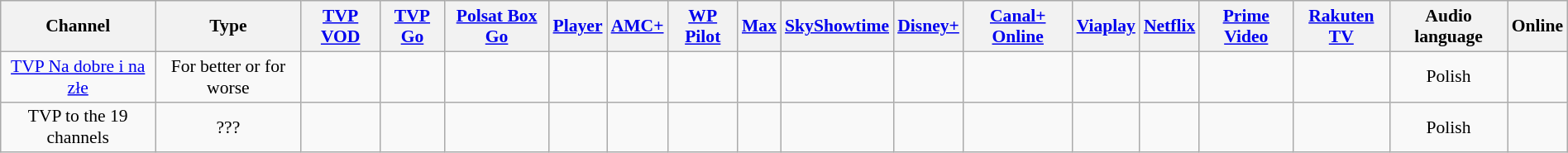<table class="wikitable sortable" width="100%" style="text-align:center; font-size: 90%">
<tr>
<th>Channel</th>
<th>Type</th>
<th><a href='#'>TVP VOD</a></th>
<th><a href='#'>TVP Go</a></th>
<th><a href='#'>Polsat Box Go</a></th>
<th><a href='#'>Player</a></th>
<th><a href='#'>AMC+</a></th>
<th><a href='#'>WP Pilot</a></th>
<th><a href='#'>Max</a></th>
<th><a href='#'>SkyShowtime</a></th>
<th><a href='#'>Disney+</a></th>
<th><a href='#'>Canal+ Online</a></th>
<th><a href='#'>Viaplay</a></th>
<th><a href='#'>Netflix</a></th>
<th><a href='#'>Prime Video</a></th>
<th><a href='#'>Rakuten TV</a></th>
<th>Audio language</th>
<th>Online</th>
</tr>
<tr>
<td><a href='#'>TVP Na dobre i na złe</a></td>
<td>For better or for worse</td>
<td></td>
<td></td>
<td></td>
<td></td>
<td></td>
<td></td>
<td></td>
<td></td>
<td></td>
<td></td>
<td></td>
<td></td>
<td></td>
<td></td>
<td>Polish</td>
<td></td>
</tr>
<tr>
<td>TVP to the 19 channels</td>
<td>???</td>
<td></td>
<td></td>
<td></td>
<td></td>
<td></td>
<td></td>
<td></td>
<td></td>
<td></td>
<td></td>
<td></td>
<td></td>
<td></td>
<td></td>
<td>Polish</td>
<td></td>
</tr>
</table>
